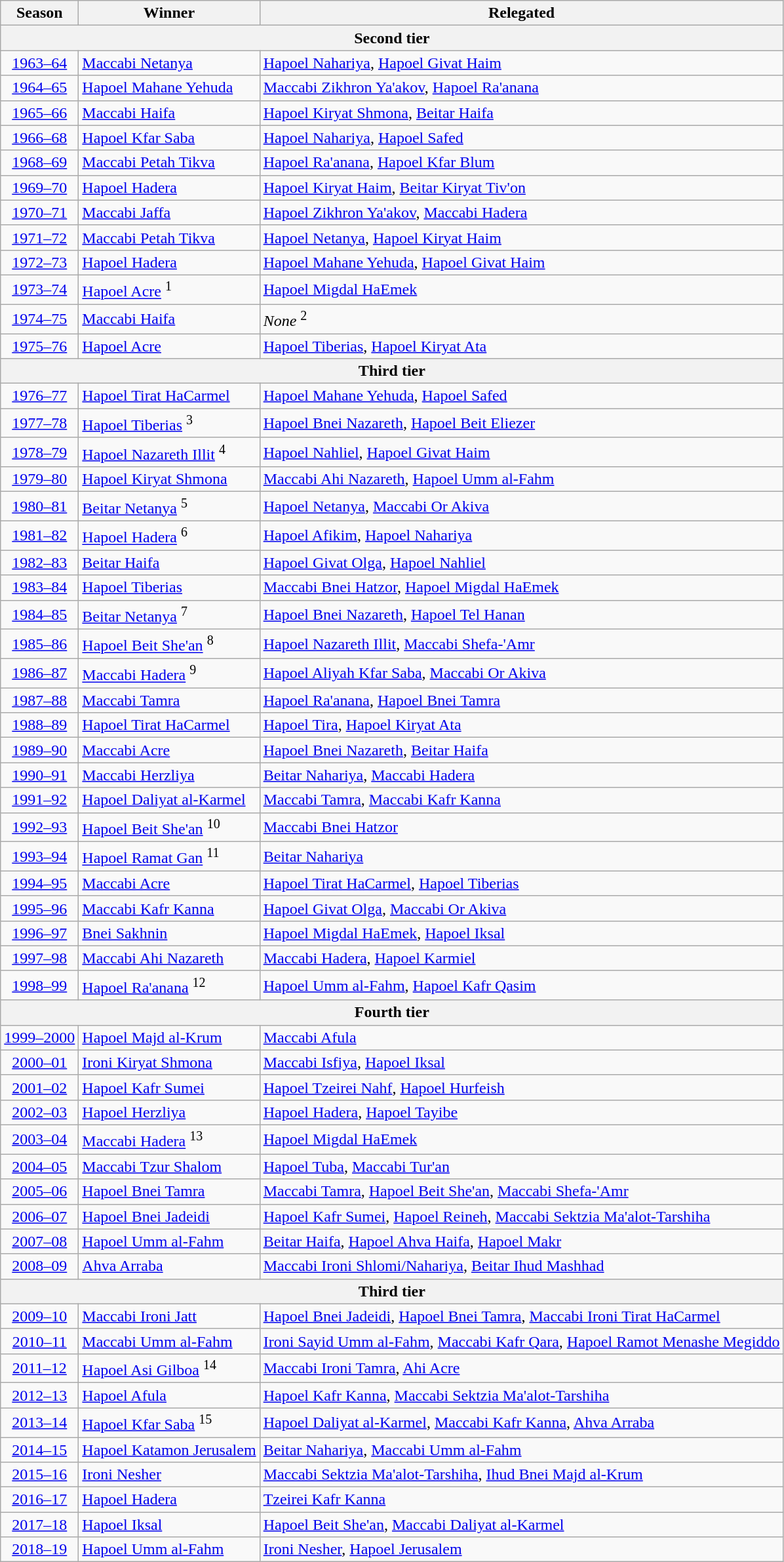<table class="wikitable" style="text-align:left;">
<tr>
<th>Season</th>
<th>Winner</th>
<th>Relegated</th>
</tr>
<tr>
<th colspan=3>Second tier</th>
</tr>
<tr>
<td align="center"><a href='#'>1963–64</a></td>
<td><a href='#'>Maccabi Netanya</a></td>
<td><a href='#'>Hapoel Nahariya</a>, <a href='#'>Hapoel Givat Haim</a></td>
</tr>
<tr>
<td align="center"><a href='#'>1964–65</a></td>
<td><a href='#'>Hapoel Mahane Yehuda</a></td>
<td><a href='#'>Maccabi Zikhron Ya'akov</a>, <a href='#'>Hapoel Ra'anana</a></td>
</tr>
<tr>
<td align="center"><a href='#'>1965–66</a></td>
<td><a href='#'>Maccabi Haifa</a></td>
<td><a href='#'>Hapoel Kiryat Shmona</a>, <a href='#'>Beitar Haifa</a></td>
</tr>
<tr>
<td align="center"><a href='#'>1966–68</a></td>
<td><a href='#'>Hapoel Kfar Saba</a></td>
<td><a href='#'>Hapoel Nahariya</a>, <a href='#'>Hapoel Safed</a></td>
</tr>
<tr>
<td align="center"><a href='#'>1968–69</a></td>
<td><a href='#'>Maccabi Petah Tikva</a></td>
<td><a href='#'>Hapoel Ra'anana</a>, <a href='#'>Hapoel Kfar Blum</a></td>
</tr>
<tr>
<td align="center"><a href='#'>1969–70</a></td>
<td><a href='#'>Hapoel Hadera</a></td>
<td><a href='#'>Hapoel Kiryat Haim</a>, <a href='#'>Beitar Kiryat Tiv'on</a></td>
</tr>
<tr>
<td align="center"><a href='#'>1970–71</a></td>
<td><a href='#'>Maccabi Jaffa</a></td>
<td><a href='#'>Hapoel Zikhron Ya'akov</a>, <a href='#'>Maccabi Hadera</a></td>
</tr>
<tr>
<td align="center"><a href='#'>1971–72</a></td>
<td><a href='#'>Maccabi Petah Tikva</a></td>
<td><a href='#'>Hapoel Netanya</a>, <a href='#'>Hapoel Kiryat Haim</a></td>
</tr>
<tr>
<td align="center"><a href='#'>1972–73</a></td>
<td><a href='#'>Hapoel Hadera</a></td>
<td><a href='#'>Hapoel Mahane Yehuda</a>, <a href='#'>Hapoel Givat Haim</a></td>
</tr>
<tr>
<td align="center"><a href='#'>1973–74</a></td>
<td><a href='#'>Hapoel Acre</a> <sup>1</sup></td>
<td><a href='#'>Hapoel Migdal HaEmek</a></td>
</tr>
<tr>
<td align="center"><a href='#'>1974–75</a></td>
<td><a href='#'>Maccabi Haifa</a></td>
<td><em>None</em> <sup>2</sup></td>
</tr>
<tr>
<td align="center"><a href='#'>1975–76</a></td>
<td><a href='#'>Hapoel Acre</a></td>
<td><a href='#'>Hapoel Tiberias</a>, <a href='#'>Hapoel Kiryat Ata</a></td>
</tr>
<tr>
<th colspan=3>Third tier</th>
</tr>
<tr>
<td align="center"><a href='#'>1976–77</a></td>
<td><a href='#'>Hapoel Tirat HaCarmel</a></td>
<td><a href='#'>Hapoel Mahane Yehuda</a>, <a href='#'>Hapoel Safed</a></td>
</tr>
<tr>
<td align="center"><a href='#'>1977–78</a></td>
<td><a href='#'>Hapoel Tiberias</a> <sup>3</sup></td>
<td><a href='#'>Hapoel Bnei Nazareth</a>, <a href='#'>Hapoel Beit Eliezer</a></td>
</tr>
<tr>
<td align="center"><a href='#'>1978–79</a></td>
<td><a href='#'>Hapoel Nazareth Illit</a> <sup>4</sup></td>
<td><a href='#'>Hapoel Nahliel</a>, <a href='#'>Hapoel Givat Haim</a></td>
</tr>
<tr>
<td align="center"><a href='#'>1979–80</a></td>
<td><a href='#'>Hapoel Kiryat Shmona</a></td>
<td><a href='#'>Maccabi Ahi Nazareth</a>, <a href='#'>Hapoel Umm al-Fahm</a></td>
</tr>
<tr>
<td align="center"><a href='#'>1980–81</a></td>
<td><a href='#'>Beitar Netanya</a> <sup>5</sup></td>
<td><a href='#'>Hapoel Netanya</a>, <a href='#'>Maccabi Or Akiva</a></td>
</tr>
<tr>
<td align="center"><a href='#'>1981–82</a></td>
<td><a href='#'>Hapoel Hadera</a> <sup>6</sup></td>
<td><a href='#'>Hapoel Afikim</a>, <a href='#'>Hapoel Nahariya</a></td>
</tr>
<tr>
<td align="center"><a href='#'>1982–83</a></td>
<td><a href='#'>Beitar Haifa</a></td>
<td><a href='#'>Hapoel Givat Olga</a>, <a href='#'>Hapoel Nahliel</a></td>
</tr>
<tr>
<td align="center"><a href='#'>1983–84</a></td>
<td><a href='#'>Hapoel Tiberias</a></td>
<td><a href='#'>Maccabi Bnei Hatzor</a>, <a href='#'>Hapoel Migdal HaEmek</a></td>
</tr>
<tr>
<td align="center"><a href='#'>1984–85</a></td>
<td><a href='#'>Beitar Netanya</a> <sup>7</sup></td>
<td><a href='#'>Hapoel Bnei Nazareth</a>, <a href='#'>Hapoel Tel Hanan</a></td>
</tr>
<tr>
<td align="center"><a href='#'>1985–86</a></td>
<td><a href='#'>Hapoel Beit She'an</a> <sup>8</sup></td>
<td><a href='#'>Hapoel Nazareth Illit</a>, <a href='#'>Maccabi Shefa-'Amr</a></td>
</tr>
<tr>
<td align="center"><a href='#'>1986–87</a></td>
<td><a href='#'>Maccabi Hadera</a> <sup>9</sup></td>
<td><a href='#'>Hapoel Aliyah Kfar Saba</a>, <a href='#'>Maccabi Or Akiva</a></td>
</tr>
<tr>
<td align="center"><a href='#'>1987–88</a></td>
<td><a href='#'>Maccabi Tamra</a></td>
<td><a href='#'>Hapoel Ra'anana</a>, <a href='#'>Hapoel Bnei Tamra</a></td>
</tr>
<tr>
<td align="center"><a href='#'>1988–89</a></td>
<td><a href='#'>Hapoel Tirat HaCarmel</a></td>
<td><a href='#'>Hapoel Tira</a>, <a href='#'>Hapoel Kiryat Ata</a></td>
</tr>
<tr>
<td align="center"><a href='#'>1989–90</a></td>
<td><a href='#'>Maccabi Acre</a></td>
<td><a href='#'>Hapoel Bnei Nazareth</a>, <a href='#'>Beitar Haifa</a></td>
</tr>
<tr>
<td align="center"><a href='#'>1990–91</a></td>
<td><a href='#'>Maccabi Herzliya</a></td>
<td><a href='#'>Beitar Nahariya</a>, <a href='#'>Maccabi Hadera</a></td>
</tr>
<tr>
<td align="center"><a href='#'>1991–92</a></td>
<td><a href='#'>Hapoel Daliyat al-Karmel</a></td>
<td><a href='#'>Maccabi Tamra</a>, <a href='#'>Maccabi Kafr Kanna</a></td>
</tr>
<tr>
<td align="center"><a href='#'>1992–93</a></td>
<td><a href='#'>Hapoel Beit She'an</a> <sup>10</sup></td>
<td><a href='#'>Maccabi Bnei Hatzor</a></td>
</tr>
<tr>
<td align="center"><a href='#'>1993–94</a></td>
<td><a href='#'>Hapoel Ramat Gan</a> <sup>11</sup></td>
<td><a href='#'>Beitar Nahariya</a></td>
</tr>
<tr>
<td align="center"><a href='#'>1994–95</a></td>
<td><a href='#'>Maccabi Acre</a></td>
<td><a href='#'>Hapoel Tirat HaCarmel</a>, <a href='#'>Hapoel Tiberias</a></td>
</tr>
<tr>
<td align="center"><a href='#'>1995–96</a></td>
<td><a href='#'>Maccabi Kafr Kanna</a></td>
<td><a href='#'>Hapoel Givat Olga</a>, <a href='#'>Maccabi Or Akiva</a></td>
</tr>
<tr>
<td align="center"><a href='#'>1996–97</a></td>
<td><a href='#'>Bnei Sakhnin</a></td>
<td><a href='#'>Hapoel Migdal HaEmek</a>, <a href='#'>Hapoel Iksal</a></td>
</tr>
<tr>
<td align="center"><a href='#'>1997–98</a></td>
<td><a href='#'>Maccabi Ahi Nazareth</a></td>
<td><a href='#'>Maccabi Hadera</a>, <a href='#'>Hapoel Karmiel</a></td>
</tr>
<tr>
<td align="center"><a href='#'>1998–99</a></td>
<td><a href='#'>Hapoel Ra'anana</a> <sup>12</sup></td>
<td><a href='#'>Hapoel Umm al-Fahm</a>, <a href='#'>Hapoel Kafr Qasim</a></td>
</tr>
<tr>
<th colspan=3>Fourth tier</th>
</tr>
<tr>
<td align="center"><a href='#'>1999–2000</a></td>
<td><a href='#'>Hapoel Majd al-Krum</a></td>
<td><a href='#'>Maccabi Afula</a></td>
</tr>
<tr>
<td align="center"><a href='#'>2000–01</a></td>
<td><a href='#'>Ironi Kiryat Shmona</a></td>
<td><a href='#'>Maccabi Isfiya</a>, <a href='#'>Hapoel Iksal</a></td>
</tr>
<tr>
<td align="center"><a href='#'>2001–02</a></td>
<td><a href='#'>Hapoel Kafr Sumei</a></td>
<td><a href='#'>Hapoel Tzeirei Nahf</a>, <a href='#'>Hapoel Hurfeish</a></td>
</tr>
<tr>
<td align="center"><a href='#'>2002–03</a></td>
<td><a href='#'>Hapoel Herzliya</a></td>
<td><a href='#'>Hapoel Hadera</a>, <a href='#'>Hapoel Tayibe</a></td>
</tr>
<tr>
<td align="center"><a href='#'>2003–04</a></td>
<td><a href='#'>Maccabi Hadera</a> <sup>13</sup></td>
<td><a href='#'>Hapoel Migdal HaEmek</a></td>
</tr>
<tr>
<td align="center"><a href='#'>2004–05</a></td>
<td><a href='#'>Maccabi Tzur Shalom</a></td>
<td><a href='#'>Hapoel Tuba</a>, <a href='#'>Maccabi Tur'an</a></td>
</tr>
<tr>
<td align="center"><a href='#'>2005–06</a></td>
<td><a href='#'>Hapoel Bnei Tamra</a></td>
<td><a href='#'>Maccabi Tamra</a>, <a href='#'>Hapoel Beit She'an</a>, <a href='#'>Maccabi Shefa-'Amr</a></td>
</tr>
<tr>
<td align="center"><a href='#'>2006–07</a></td>
<td><a href='#'>Hapoel Bnei Jadeidi</a></td>
<td><a href='#'>Hapoel Kafr Sumei</a>, <a href='#'>Hapoel Reineh</a>, <a href='#'>Maccabi Sektzia Ma'alot-Tarshiha</a></td>
</tr>
<tr>
<td align="center"><a href='#'>2007–08</a></td>
<td><a href='#'>Hapoel Umm al-Fahm</a></td>
<td><a href='#'>Beitar Haifa</a>, <a href='#'>Hapoel Ahva Haifa</a>, <a href='#'>Hapoel Makr</a></td>
</tr>
<tr>
<td align="center"><a href='#'>2008–09</a></td>
<td><a href='#'>Ahva Arraba</a></td>
<td><a href='#'>Maccabi Ironi Shlomi/Nahariya</a>, <a href='#'>Beitar Ihud Mashhad</a></td>
</tr>
<tr>
<th colspan=3>Third tier</th>
</tr>
<tr>
<td align="center"><a href='#'>2009–10</a></td>
<td><a href='#'>Maccabi Ironi Jatt</a></td>
<td><a href='#'>Hapoel Bnei Jadeidi</a>, <a href='#'>Hapoel Bnei Tamra</a>, <a href='#'>Maccabi Ironi Tirat HaCarmel</a></td>
</tr>
<tr>
<td align=center><a href='#'>2010–11</a></td>
<td><a href='#'>Maccabi Umm al-Fahm</a></td>
<td><a href='#'>Ironi Sayid Umm al-Fahm</a>, <a href='#'>Maccabi Kafr Qara</a>, <a href='#'>Hapoel Ramot Menashe Megiddo</a></td>
</tr>
<tr>
<td align=center><a href='#'>2011–12</a></td>
<td><a href='#'>Hapoel Asi Gilboa</a> <sup>14</sup></td>
<td><a href='#'>Maccabi Ironi Tamra</a>, <a href='#'>Ahi Acre</a></td>
</tr>
<tr>
<td align=center><a href='#'>2012–13</a></td>
<td><a href='#'>Hapoel Afula</a></td>
<td><a href='#'>Hapoel Kafr Kanna</a>, <a href='#'>Maccabi Sektzia Ma'alot-Tarshiha</a></td>
</tr>
<tr>
<td align=center><a href='#'>2013–14</a></td>
<td><a href='#'>Hapoel Kfar Saba</a> <sup>15</sup></td>
<td><a href='#'>Hapoel Daliyat al-Karmel</a>, <a href='#'>Maccabi Kafr Kanna</a>, <a href='#'>Ahva Arraba</a></td>
</tr>
<tr>
<td align=center><a href='#'>2014–15</a></td>
<td><a href='#'>Hapoel Katamon Jerusalem</a></td>
<td><a href='#'>Beitar Nahariya</a>, <a href='#'>Maccabi Umm al-Fahm</a></td>
</tr>
<tr>
<td align=center><a href='#'>2015–16</a></td>
<td><a href='#'>Ironi Nesher</a></td>
<td><a href='#'>Maccabi Sektzia Ma'alot-Tarshiha</a>, <a href='#'>Ihud Bnei Majd al-Krum</a></td>
</tr>
<tr>
<td align=center><a href='#'>2016–17</a></td>
<td><a href='#'>Hapoel Hadera</a></td>
<td><a href='#'>Tzeirei Kafr Kanna</a></td>
</tr>
<tr>
<td align=center><a href='#'>2017–18</a></td>
<td><a href='#'>Hapoel Iksal</a></td>
<td><a href='#'>Hapoel Beit She'an</a>, <a href='#'>Maccabi Daliyat al-Karmel</a></td>
</tr>
<tr>
<td align=center><a href='#'>2018–19</a></td>
<td><a href='#'>Hapoel Umm al-Fahm</a></td>
<td><a href='#'>Ironi Nesher</a>, <a href='#'>Hapoel Jerusalem</a></td>
</tr>
</table>
